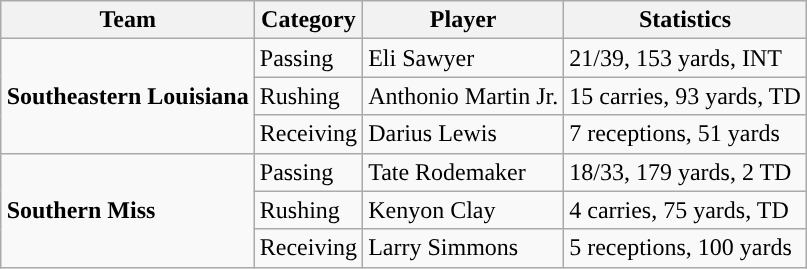<table class="wikitable" style="float: right;">
<tr>
<th>Team</th>
<th>Category</th>
<th>Player</th>
<th>Statistics</th>
</tr>
<tr>
<td rowspan=3><strong>Southeastern Louisiana</strong></td>
<td>Passing</td>
<td>Eli Sawyer</td>
<td>21/39, 153 yards, INT</td>
</tr>
<tr>
<td>Rushing</td>
<td>Anthonio Martin Jr.</td>
<td>15 carries, 93 yards, TD</td>
</tr>
<tr>
<td>Receiving</td>
<td>Darius Lewis</td>
<td>7 receptions, 51 yards</td>
</tr>
<tr>
<td rowspan=3><strong>Southern Miss</strong></td>
<td>Passing</td>
<td>Tate Rodemaker</td>
<td>18/33, 179 yards, 2 TD</td>
</tr>
<tr>
<td>Rushing</td>
<td>Kenyon Clay</td>
<td>4 carries, 75 yards, TD</td>
</tr>
<tr>
<td>Receiving</td>
<td>Larry Simmons</td>
<td>5 receptions, 100 yards</td>
</tr>
</table>
